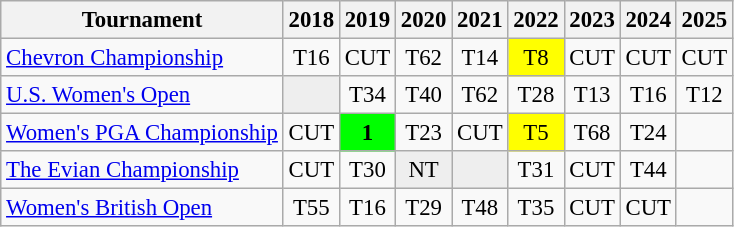<table class="wikitable" style="font-size:95%;text-align:center;">
<tr>
<th>Tournament</th>
<th>2018</th>
<th>2019</th>
<th>2020</th>
<th>2021</th>
<th>2022</th>
<th>2023</th>
<th>2024</th>
<th>2025</th>
</tr>
<tr>
<td align=left><a href='#'>Chevron Championship</a></td>
<td>T16</td>
<td>CUT</td>
<td>T62</td>
<td>T14</td>
<td style="background:yellow;">T8</td>
<td>CUT</td>
<td>CUT</td>
<td>CUT</td>
</tr>
<tr>
<td align=left><a href='#'>U.S. Women's Open</a></td>
<td style="background:#eeeeee;"></td>
<td>T34</td>
<td>T40</td>
<td>T62</td>
<td>T28</td>
<td>T13</td>
<td>T16</td>
<td>T12</td>
</tr>
<tr>
<td align=left><a href='#'>Women's PGA Championship</a></td>
<td>CUT</td>
<td style="background:lime;"><strong>1</strong></td>
<td>T23</td>
<td>CUT</td>
<td style="background:yellow;">T5</td>
<td>T68</td>
<td>T24</td>
<td></td>
</tr>
<tr>
<td align=left><a href='#'>The Evian Championship</a></td>
<td>CUT</td>
<td>T30</td>
<td style="background:#eeeeee;">NT</td>
<td style="background:#eeeeee;"></td>
<td>T31</td>
<td>CUT</td>
<td>T44</td>
<td></td>
</tr>
<tr>
<td align=left><a href='#'>Women's British Open</a></td>
<td>T55</td>
<td>T16</td>
<td>T29</td>
<td>T48</td>
<td>T35</td>
<td>CUT</td>
<td>CUT</td>
<td></td>
</tr>
</table>
